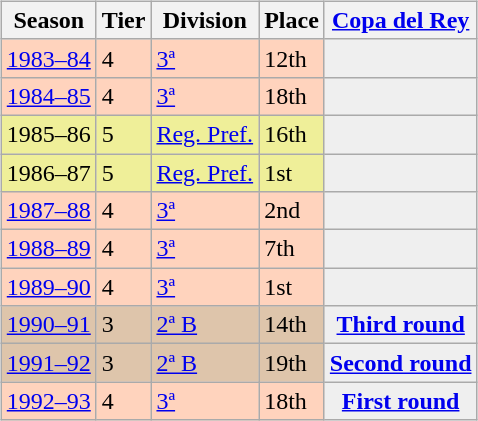<table>
<tr>
<td valign="top" width=0%><br><table class="wikitable">
<tr style="background:#f0f6fa;">
<th>Season</th>
<th>Tier</th>
<th>Division</th>
<th>Place</th>
<th><a href='#'>Copa del Rey</a></th>
</tr>
<tr>
<td style="background:#FFD3BD;"><a href='#'>1983–84</a></td>
<td style="background:#FFD3BD;">4</td>
<td style="background:#FFD3BD;"><a href='#'>3ª</a></td>
<td style="background:#FFD3BD;">12th</td>
<td style="background:#efefef;"></td>
</tr>
<tr>
<td style="background:#FFD3BD;"><a href='#'>1984–85</a></td>
<td style="background:#FFD3BD;">4</td>
<td style="background:#FFD3BD;"><a href='#'>3ª</a></td>
<td style="background:#FFD3BD;">18th</td>
<td style="background:#efefef;"></td>
</tr>
<tr>
<td style="background:#EFEF99;">1985–86</td>
<td style="background:#EFEF99;">5</td>
<td style="background:#EFEF99;"><a href='#'>Reg. Pref.</a></td>
<td style="background:#EFEF99;">16th</td>
<td style="background:#efefef;"></td>
</tr>
<tr>
<td style="background:#EFEF99;">1986–87</td>
<td style="background:#EFEF99;">5</td>
<td style="background:#EFEF99;"><a href='#'>Reg. Pref.</a></td>
<td style="background:#EFEF99;">1st</td>
<td style="background:#efefef;"></td>
</tr>
<tr>
<td style="background:#FFD3BD;"><a href='#'>1987–88</a></td>
<td style="background:#FFD3BD;">4</td>
<td style="background:#FFD3BD;"><a href='#'>3ª</a></td>
<td style="background:#FFD3BD;">2nd</td>
<td style="background:#efefef;"></td>
</tr>
<tr>
<td style="background:#FFD3BD;"><a href='#'>1988–89</a></td>
<td style="background:#FFD3BD;">4</td>
<td style="background:#FFD3BD;"><a href='#'>3ª</a></td>
<td style="background:#FFD3BD;">7th</td>
<td style="background:#efefef;"></td>
</tr>
<tr>
<td style="background:#FFD3BD;"><a href='#'>1989–90</a></td>
<td style="background:#FFD3BD;">4</td>
<td style="background:#FFD3BD;"><a href='#'>3ª</a></td>
<td style="background:#FFD3BD;">1st</td>
<td style="background:#efefef;"></td>
</tr>
<tr>
<td style="background:#DEC5AB;"><a href='#'>1990–91</a></td>
<td style="background:#DEC5AB;">3</td>
<td style="background:#DEC5AB;"><a href='#'>2ª B</a></td>
<td style="background:#DEC5AB;">14th</td>
<th style="background:#efefef;"><a href='#'>Third round</a></th>
</tr>
<tr>
<td style="background:#DEC5AB;"><a href='#'>1991–92</a></td>
<td style="background:#DEC5AB;">3</td>
<td style="background:#DEC5AB;"><a href='#'>2ª B</a></td>
<td style="background:#DEC5AB;">19th</td>
<th style="background:#efefef;"><a href='#'>Second round</a></th>
</tr>
<tr>
<td style="background:#FFD3BD;"><a href='#'>1992–93</a></td>
<td style="background:#FFD3BD;">4</td>
<td style="background:#FFD3BD;"><a href='#'>3ª</a></td>
<td style="background:#FFD3BD;">18th</td>
<th style="background:#efefef;"><a href='#'>First round</a></th>
</tr>
</table>
</td>
</tr>
</table>
